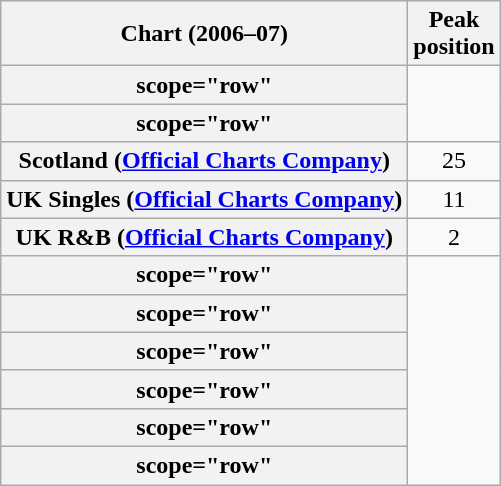<table class="wikitable plainrowheaders sortable" style="text-align:left;" style="text-align:center">
<tr>
<th scope="col">Chart (2006–07)</th>
<th scope="col">Peak<br>position</th>
</tr>
<tr>
<th>scope="row" </th>
</tr>
<tr>
<th>scope="row" </th>
</tr>
<tr>
<th scope="row">Scotland (<a href='#'>Official Charts Company</a>)</th>
<td align="center">25</td>
</tr>
<tr>
<th scope="row">UK Singles (<a href='#'>Official Charts Company</a>)</th>
<td align="center">11</td>
</tr>
<tr>
<th scope="row">UK R&B (<a href='#'>Official Charts Company</a>)</th>
<td align="center">2</td>
</tr>
<tr>
<th>scope="row" </th>
</tr>
<tr>
<th>scope="row" </th>
</tr>
<tr>
<th>scope="row" </th>
</tr>
<tr>
<th>scope="row" </th>
</tr>
<tr>
<th>scope="row" </th>
</tr>
<tr>
<th>scope="row" </th>
</tr>
</table>
